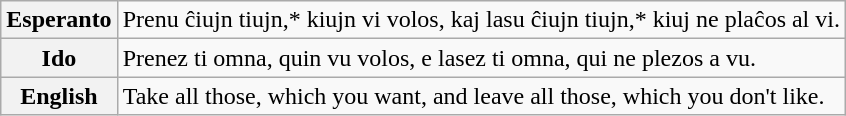<table class="wikitable">
<tr>
<th>Esperanto</th>
<td>Prenu ĉiujn tiujn,* kiujn vi volos, kaj lasu ĉiujn tiujn,* kiuj ne plaĉos al vi.</td>
</tr>
<tr>
<th>Ido</th>
<td>Prenez ti omna, quin vu volos, e lasez ti omna, qui ne plezos a vu.</td>
</tr>
<tr>
<th>English</th>
<td>Take all those, which you want, and leave all those, which you don't like.</td>
</tr>
</table>
